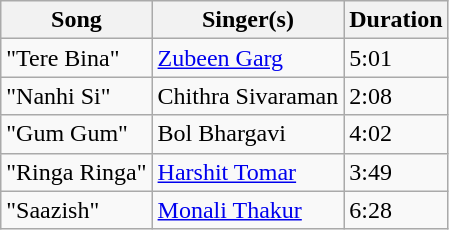<table class="wikitable">
<tr>
<th>Song</th>
<th>Singer(s)</th>
<th>Duration</th>
</tr>
<tr>
<td>"Tere Bina"</td>
<td><a href='#'>Zubeen Garg</a></td>
<td>5:01</td>
</tr>
<tr>
<td>"Nanhi Si"</td>
<td>Chithra Sivaraman</td>
<td>2:08</td>
</tr>
<tr>
<td>"Gum Gum"</td>
<td>Bol Bhargavi</td>
<td>4:02</td>
</tr>
<tr>
<td>"Ringa Ringa"</td>
<td><a href='#'>Harshit Tomar</a></td>
<td>3:49</td>
</tr>
<tr>
<td>"Saazish"</td>
<td><a href='#'>Monali Thakur</a></td>
<td>6:28</td>
</tr>
</table>
